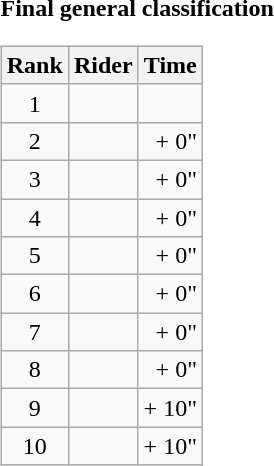<table>
<tr>
<td><strong>Final general classification</strong><br><table class="wikitable">
<tr>
<th scope="col">Rank</th>
<th scope="col">Rider</th>
<th scope="col">Time</th>
</tr>
<tr>
<td style="text-align:center;">1</td>
<td></td>
<td style="text-align:right;"></td>
</tr>
<tr>
<td style="text-align:center;">2</td>
<td></td>
<td style="text-align:right;">+ 0"</td>
</tr>
<tr>
<td style="text-align:center;">3</td>
<td></td>
<td style="text-align:right;">+ 0"</td>
</tr>
<tr>
<td style="text-align:center;">4</td>
<td></td>
<td style="text-align:right;">+ 0"</td>
</tr>
<tr>
<td style="text-align:center;">5</td>
<td></td>
<td style="text-align:right;">+ 0"</td>
</tr>
<tr>
<td style="text-align:center;">6</td>
<td></td>
<td style="text-align:right;">+ 0"</td>
</tr>
<tr>
<td style="text-align:center;">7</td>
<td></td>
<td style="text-align:right;">+ 0"</td>
</tr>
<tr>
<td style="text-align:center;">8</td>
<td></td>
<td style="text-align:right;">+ 0"</td>
</tr>
<tr>
<td style="text-align:center;">9</td>
<td></td>
<td style="text-align:right;">+ 10"</td>
</tr>
<tr>
<td style="text-align:center;">10</td>
<td></td>
<td style="text-align:right;">+ 10"</td>
</tr>
</table>
</td>
</tr>
</table>
